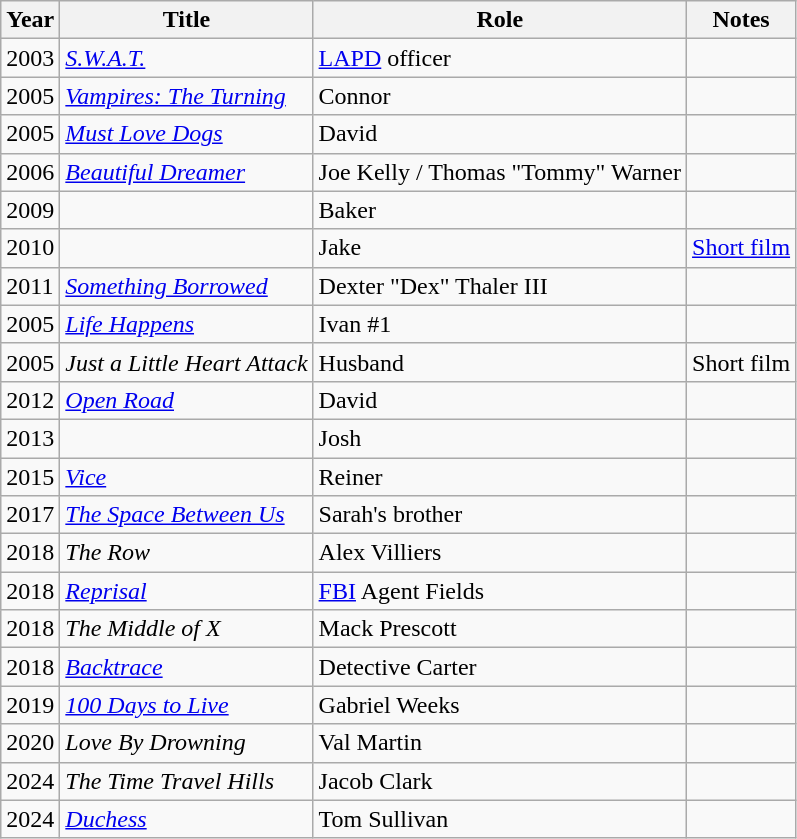<table class="wikitable sortable">
<tr>
<th>Year</th>
<th>Title</th>
<th>Role</th>
<th class="unsortable">Notes</th>
</tr>
<tr>
<td>2003</td>
<td><em><a href='#'>S.W.A.T.</a></em></td>
<td><a href='#'>LAPD</a> officer</td>
<td></td>
</tr>
<tr>
<td>2005</td>
<td><em><a href='#'>Vampires: The Turning</a></em></td>
<td>Connor</td>
<td></td>
</tr>
<tr>
<td>2005</td>
<td><em><a href='#'>Must Love Dogs</a></em></td>
<td>David</td>
<td></td>
</tr>
<tr>
<td>2006</td>
<td><em><a href='#'>Beautiful Dreamer</a></em></td>
<td>Joe Kelly / Thomas "Tommy" Warner</td>
<td></td>
</tr>
<tr>
<td>2009</td>
<td><em></em></td>
<td>Baker</td>
<td></td>
</tr>
<tr>
<td>2010</td>
<td><em></em></td>
<td>Jake</td>
<td><a href='#'>Short film</a></td>
</tr>
<tr>
<td>2011</td>
<td><em><a href='#'>Something Borrowed</a></em></td>
<td>Dexter "Dex" Thaler III</td>
<td></td>
</tr>
<tr>
<td>2005</td>
<td><em><a href='#'>Life Happens</a></em></td>
<td>Ivan #1</td>
<td></td>
</tr>
<tr>
<td>2005</td>
<td><em>Just a Little Heart Attack</em></td>
<td>Husband</td>
<td>Short film</td>
</tr>
<tr>
<td>2012</td>
<td><em><a href='#'>Open Road</a></em></td>
<td>David</td>
<td></td>
</tr>
<tr>
<td>2013</td>
<td><em></em></td>
<td>Josh</td>
<td></td>
</tr>
<tr>
<td>2015</td>
<td><em><a href='#'>Vice</a></em></td>
<td>Reiner</td>
<td></td>
</tr>
<tr>
<td>2017</td>
<td><em><a href='#'>The Space Between Us</a></em></td>
<td>Sarah's brother</td>
<td></td>
</tr>
<tr>
<td>2018</td>
<td><em>The Row</em></td>
<td>Alex Villiers</td>
<td></td>
</tr>
<tr>
<td>2018</td>
<td><em><a href='#'>Reprisal</a></em></td>
<td><a href='#'>FBI</a> Agent Fields</td>
<td></td>
</tr>
<tr>
<td>2018</td>
<td><em>The Middle of X</em></td>
<td>Mack Prescott</td>
<td></td>
</tr>
<tr>
<td>2018</td>
<td><em><a href='#'>Backtrace</a></em></td>
<td>Detective Carter</td>
<td></td>
</tr>
<tr>
<td>2019</td>
<td><em><a href='#'>100 Days to Live</a></em></td>
<td>Gabriel Weeks</td>
<td></td>
</tr>
<tr>
<td>2020</td>
<td><em>Love By Drowning</em></td>
<td>Val Martin</td>
<td></td>
</tr>
<tr>
<td>2024</td>
<td><em>The Time Travel Hills</em></td>
<td>Jacob Clark</td>
<td></td>
</tr>
<tr>
<td>2024</td>
<td><em><a href='#'>Duchess</a></em></td>
<td>Tom Sullivan</td>
<td></td>
</tr>
</table>
